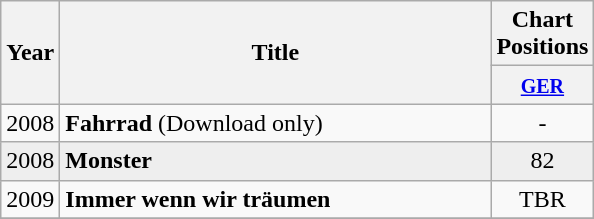<table class="wikitable">
<tr>
<th width="25" rowspan="2">Year</th>
<th width="280" rowspan="2">Title</th>
<th colspan="1">Chart Positions</th>
</tr>
<tr bgcolor="#dddddd">
<th width="30"><small><a href='#'>GER</a></small></th>
</tr>
<tr>
<td>2008</td>
<td><strong>Fahrrad</strong> (Download only)</td>
<td align="center">-</td>
</tr>
<tr bgcolor="#eeeeee">
<td>2008</td>
<td><strong>Monster</strong></td>
<td align="center">82</td>
</tr>
<tr>
<td>2009</td>
<td><strong>Immer wenn wir träumen</strong></td>
<td align="center">TBR</td>
</tr>
<tr bgcolor="#eeeeee">
</tr>
</table>
